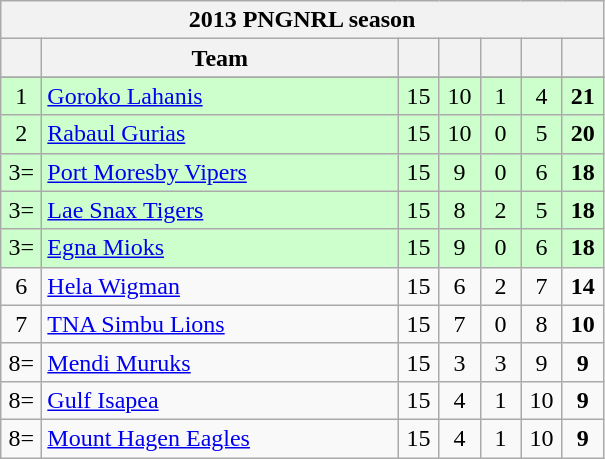<table class="wikitable" style="text-align:center;">
<tr>
<th colspan="7">2013 PNGNRL season</th>
</tr>
<tr>
<th width="20"></th>
<th width="230">Team</th>
<th width="20"></th>
<th width="20"></th>
<th width="20"></th>
<th width="20"></th>
<th width="20"></th>
</tr>
<tr>
</tr>
<tr style="background:  #ccffcc;">
<td>1</td>
<td style="text-align:left;"><a href='#'>Goroko Lahanis</a></td>
<td>15</td>
<td>10</td>
<td>1</td>
<td>4</td>
<td><strong>21</strong></td>
</tr>
<tr style="background:  #ccffcc;">
<td>2</td>
<td style="text-align:left;"><a href='#'>Rabaul Gurias</a></td>
<td>15</td>
<td>10</td>
<td>0</td>
<td>5</td>
<td><strong>20</strong></td>
</tr>
<tr style="background:  #ccffcc;">
<td>3=</td>
<td style="text-align:left;"><a href='#'>Port Moresby Vipers</a></td>
<td>15</td>
<td>9</td>
<td>0</td>
<td>6</td>
<td><strong>18</strong></td>
</tr>
<tr style="background:  #ccffcc;">
<td>3=</td>
<td style="text-align:left;"><a href='#'>Lae Snax Tigers</a></td>
<td>15</td>
<td>8</td>
<td>2</td>
<td>5</td>
<td><strong>18</strong></td>
</tr>
<tr style="background:  #ccffcc;">
<td>3=</td>
<td style="text-align:left;"><a href='#'>Egna Mioks</a></td>
<td>15</td>
<td>9</td>
<td>0</td>
<td>6</td>
<td><strong>18</strong></td>
</tr>
<tr>
<td>6</td>
<td style="text-align:left;"><a href='#'>Hela Wigman</a></td>
<td>15</td>
<td>6</td>
<td>2</td>
<td>7</td>
<td><strong>14</strong></td>
</tr>
<tr>
<td>7</td>
<td style="text-align:left;"><a href='#'>TNA Simbu Lions</a></td>
<td>15</td>
<td>7</td>
<td>0</td>
<td>8</td>
<td><strong>10</strong></td>
</tr>
<tr>
<td>8=</td>
<td style="text-align:left;"><a href='#'>Mendi Muruks</a></td>
<td>15</td>
<td>3</td>
<td>3</td>
<td>9</td>
<td><strong>9</strong></td>
</tr>
<tr>
<td>8=</td>
<td style="text-align:left;"><a href='#'>Gulf Isapea</a></td>
<td>15</td>
<td>4</td>
<td>1</td>
<td>10</td>
<td><strong>9</strong></td>
</tr>
<tr>
<td>8=</td>
<td style="text-align:left;"><a href='#'>Mount Hagen Eagles</a></td>
<td>15</td>
<td>4</td>
<td>1</td>
<td>10</td>
<td><strong>9</strong></td>
</tr>
</table>
